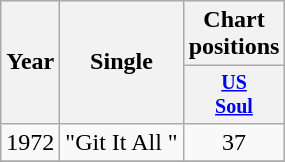<table class="wikitable" style="text-align:center;">
<tr>
<th rowspan="2">Year</th>
<th rowspan="2">Single</th>
<th colspan="1">Chart positions</th>
</tr>
<tr style="font-size:smaller;">
<th width="40"><a href='#'>US<br>Soul</a></th>
</tr>
<tr>
<td rowspan="1">1972</td>
<td align="left">"Git It All "</td>
<td>37</td>
</tr>
<tr>
</tr>
</table>
